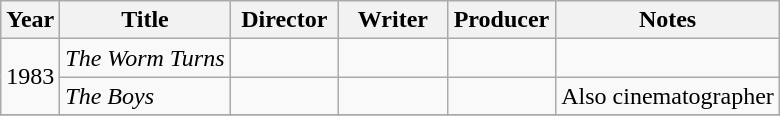<table class="wikitable">
<tr>
<th>Year</th>
<th>Title</th>
<th width=65>Director</th>
<th width=65>Writer</th>
<th width=65>Producer</th>
<th>Notes</th>
</tr>
<tr>
<td rowspan=2>1983</td>
<td><em>The Worm Turns</em></td>
<td></td>
<td></td>
<td></td>
<td></td>
</tr>
<tr>
<td><em>The Boys</em></td>
<td></td>
<td></td>
<td></td>
<td>Also cinematographer</td>
</tr>
<tr>
</tr>
</table>
